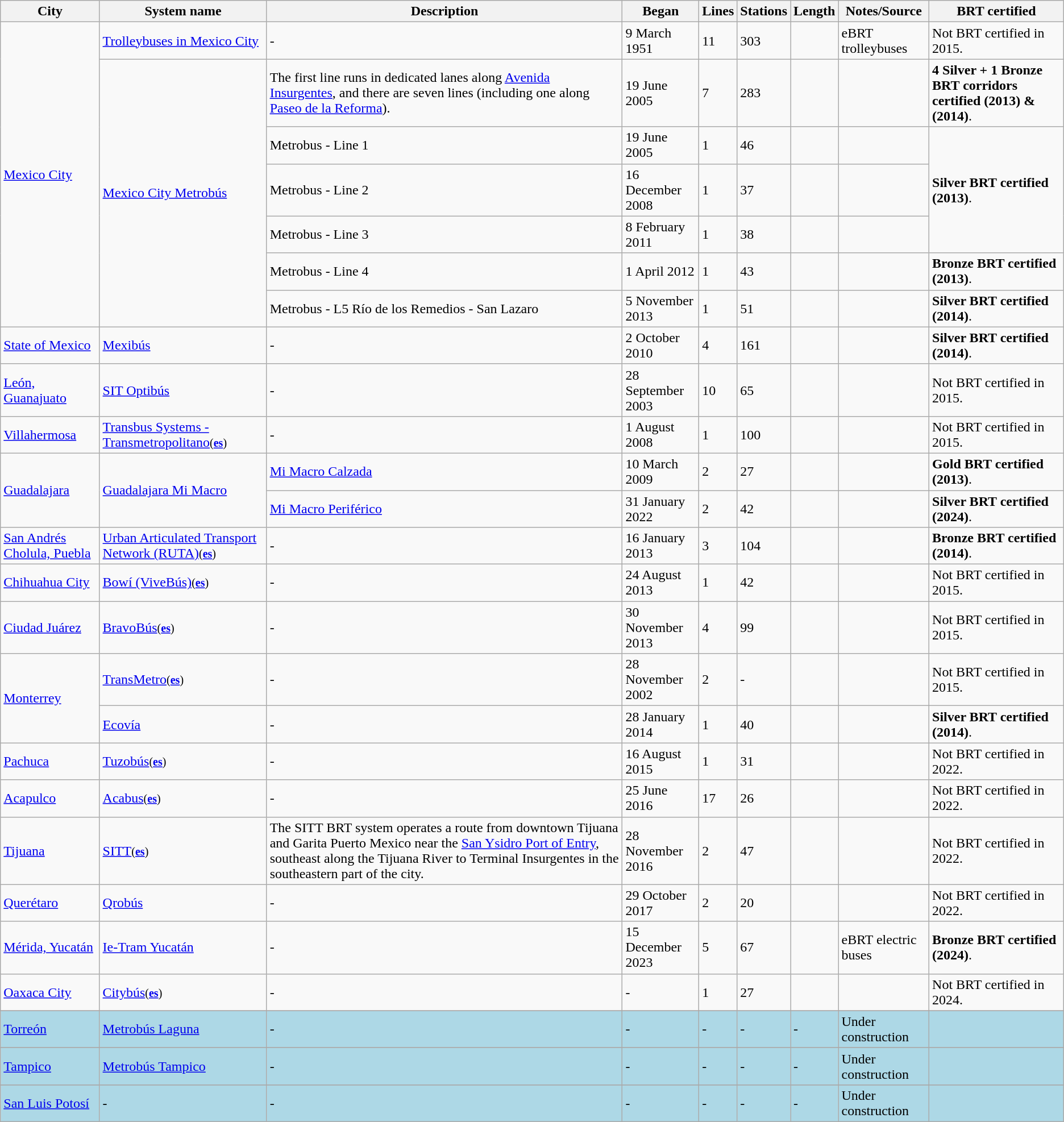<table class="wikitable">
<tr>
<th>City</th>
<th>System name</th>
<th>Description</th>
<th>Began</th>
<th>Lines</th>
<th>Stations</th>
<th>Length</th>
<th>Notes/Source</th>
<th>BRT certified</th>
</tr>
<tr>
<td rowspan="7"><a href='#'>Mexico City</a></td>
<td><a href='#'>Trolleybuses in Mexico City</a></td>
<td>-</td>
<td>9 March 1951</td>
<td>11</td>
<td>303</td>
<td></td>
<td>eBRT trolleybuses</td>
<td>Not BRT certified in 2015.</td>
</tr>
<tr>
<td rowspan="6"><a href='#'>Mexico City Metrobús</a></td>
<td>The first line runs in dedicated lanes along <a href='#'>Avenida Insurgentes</a>, and there are seven lines (including one along <a href='#'>Paseo de la Reforma</a>).</td>
<td>19 June 2005</td>
<td>7</td>
<td>283</td>
<td></td>
<td></td>
<td><strong>4 Silver + 1 Bronze BRT corridors certified (2013) & (2014)</strong>.</td>
</tr>
<tr>
<td>Metrobus - Line 1</td>
<td>19 June 2005</td>
<td>1</td>
<td>46</td>
<td></td>
<td></td>
<td rowspan="3"><strong>Silver BRT certified (2013)</strong>.</td>
</tr>
<tr>
<td>Metrobus - Line 2</td>
<td>16 December 2008</td>
<td>1</td>
<td>37</td>
<td></td>
<td></td>
</tr>
<tr>
<td>Metrobus - Line 3</td>
<td>8 February 2011</td>
<td>1</td>
<td>38</td>
<td></td>
<td></td>
</tr>
<tr>
<td>Metrobus - Line 4</td>
<td>1 April 2012</td>
<td>1</td>
<td>43</td>
<td></td>
<td></td>
<td><strong>Bronze BRT certified (2013)</strong>.</td>
</tr>
<tr>
<td>Metrobus - L5 Río de los Remedios - San Lazaro</td>
<td>5 November 2013</td>
<td>1</td>
<td>51</td>
<td></td>
<td></td>
<td><strong>Silver BRT certified (2014)</strong>.</td>
</tr>
<tr>
<td><a href='#'>State of Mexico</a></td>
<td><a href='#'>Mexibús</a></td>
<td>-</td>
<td>2 October 2010</td>
<td>4</td>
<td>161</td>
<td></td>
<td></td>
<td><strong>Silver BRT certified (2014)</strong>.</td>
</tr>
<tr>
<td><a href='#'>León, Guanajuato</a></td>
<td><a href='#'>SIT Optibús</a></td>
<td>-</td>
<td>28 September 2003</td>
<td>10</td>
<td>65</td>
<td></td>
<td></td>
<td>Not BRT certified in 2015.</td>
</tr>
<tr>
<td><a href='#'>Villahermosa</a></td>
<td><a href='#'>Transbus Systems - Transmetropolitano</a><small>(<a href='#'><strong>es</strong></a>)</small></td>
<td>-</td>
<td>1 August 2008</td>
<td>1</td>
<td>100</td>
<td></td>
<td></td>
<td>Not BRT certified in 2015.</td>
</tr>
<tr>
<td rowspan="2"><a href='#'>Guadalajara</a></td>
<td rowspan="2"><a href='#'>Guadalajara Mi Macro</a></td>
<td><a href='#'>Mi Macro Calzada</a></td>
<td>10 March 2009</td>
<td>2</td>
<td>27</td>
<td></td>
<td></td>
<td><strong>Gold BRT certified (2013)</strong>.</td>
</tr>
<tr>
<td><a href='#'>Mi Macro Periférico</a></td>
<td>31 January 2022</td>
<td>2</td>
<td>42</td>
<td></td>
<td></td>
<td><strong>Silver BRT certified (2024)</strong>.</td>
</tr>
<tr>
<td><a href='#'>San Andrés Cholula, Puebla</a></td>
<td><a href='#'>Urban Articulated Transport Network (RUTA)</a><small>(<a href='#'><strong>es</strong></a>)</small></td>
<td>-</td>
<td>16 January 2013</td>
<td>3</td>
<td>104</td>
<td></td>
<td></td>
<td><strong>Bronze BRT certified (2014)</strong>.</td>
</tr>
<tr>
<td><a href='#'>Chihuahua City</a></td>
<td><a href='#'>Bowí (ViveBús)</a><small>(<a href='#'><strong>es</strong></a>)</small></td>
<td>-</td>
<td>24 August 2013</td>
<td>1</td>
<td>42</td>
<td></td>
<td></td>
<td>Not BRT certified in 2015.</td>
</tr>
<tr>
<td><a href='#'>Ciudad Juárez</a></td>
<td><a href='#'>BravoBús</a><small>(<a href='#'><strong>es</strong></a>)</small></td>
<td>-</td>
<td>30 November 2013</td>
<td>4</td>
<td>99</td>
<td></td>
<td></td>
<td>Not BRT certified in 2015.</td>
</tr>
<tr>
<td rowspan="2"><a href='#'>Monterrey</a></td>
<td><a href='#'>TransMetro</a><small>(<a href='#'><strong>es</strong></a>)</small></td>
<td>-</td>
<td>28 November 2002</td>
<td>2</td>
<td>-</td>
<td></td>
<td></td>
<td>Not BRT certified in 2015.</td>
</tr>
<tr>
<td><a href='#'>Ecovía</a></td>
<td>-</td>
<td>28 January 2014</td>
<td>1</td>
<td>40</td>
<td></td>
<td></td>
<td><strong>Silver BRT certified (2014)</strong>.</td>
</tr>
<tr>
<td><a href='#'>Pachuca</a></td>
<td><a href='#'>Tuzobús</a><small>(<a href='#'><strong>es</strong></a>)</small></td>
<td>-</td>
<td>16 August 2015</td>
<td>1</td>
<td>31</td>
<td></td>
<td></td>
<td>Not BRT certified in 2022.</td>
</tr>
<tr>
<td><a href='#'>Acapulco</a></td>
<td><a href='#'>Acabus</a><small>(<a href='#'><strong>es</strong></a>)</small></td>
<td>-</td>
<td>25 June 2016</td>
<td>17</td>
<td>26</td>
<td></td>
<td></td>
<td>Not BRT certified in 2022.</td>
</tr>
<tr>
<td><a href='#'>Tijuana</a></td>
<td><a href='#'>SITT</a><small>(<a href='#'><strong>es</strong></a>)</small></td>
<td>The SITT BRT system operates a route from downtown Tijuana and Garita Puerto Mexico near the <a href='#'>San Ysidro Port of Entry</a>, southeast along the Tijuana River to Terminal Insurgentes in the southeastern part of the city.</td>
<td>28 November 2016</td>
<td>2</td>
<td>47</td>
<td></td>
<td></td>
<td>Not BRT certified in 2022.</td>
</tr>
<tr>
<td><a href='#'>Querétaro</a></td>
<td><a href='#'>Qrobús</a></td>
<td>-</td>
<td>29 October 2017</td>
<td>2</td>
<td>20</td>
<td></td>
<td></td>
<td>Not BRT certified in 2022.</td>
</tr>
<tr>
<td><a href='#'>Mérida, Yucatán</a></td>
<td><a href='#'>Ie-Tram Yucatán</a></td>
<td>-</td>
<td>15 December 2023</td>
<td>5</td>
<td>67</td>
<td></td>
<td>eBRT electric buses</td>
<td><strong>Bronze BRT certified (2024)</strong>.</td>
</tr>
<tr>
<td><a href='#'>Oaxaca City</a></td>
<td><a href='#'>Citybús</a><small>(<a href='#'><strong>es</strong></a>)</small></td>
<td>-</td>
<td>-</td>
<td>1</td>
<td>27</td>
<td></td>
<td></td>
<td>Not BRT certified in 2024.</td>
</tr>
<tr>
</tr>
<tr style="background:lightblue;">
<td><a href='#'>Torreón</a></td>
<td><a href='#'>Metrobús Laguna</a></td>
<td>-</td>
<td>-</td>
<td>-</td>
<td>-</td>
<td>-</td>
<td>Under construction</td>
<td></td>
</tr>
<tr>
</tr>
<tr style="background:lightblue;">
<td><a href='#'>Tampico</a></td>
<td><a href='#'>Metrobús Tampico</a></td>
<td>-</td>
<td>-</td>
<td>-</td>
<td>-</td>
<td>-</td>
<td>Under construction</td>
<td></td>
</tr>
<tr>
</tr>
<tr style="background:lightblue;">
<td><a href='#'>San Luis Potosí</a></td>
<td>-</td>
<td>-</td>
<td>-</td>
<td>-</td>
<td>-</td>
<td>-</td>
<td>Under construction</td>
<td></td>
</tr>
</table>
